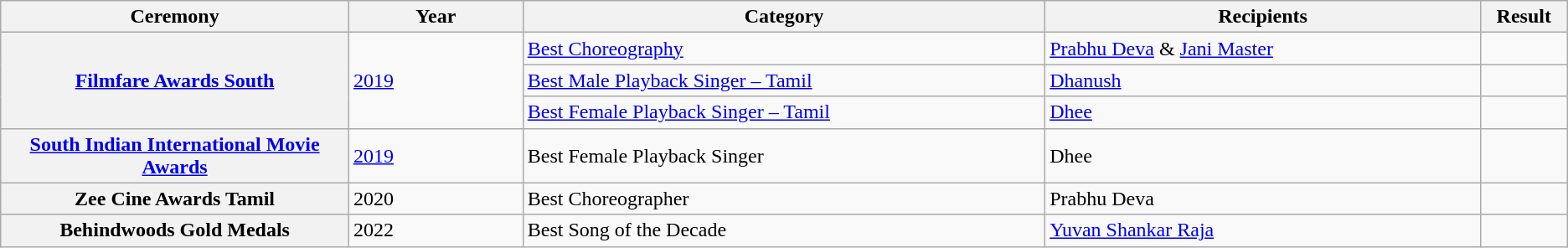<table class="wikitable plainrowheaders">
<tr>
<th style="width:20%;">Ceremony</th>
<th style="width:10%;">Year</th>
<th style="width:30%;">Category</th>
<th style="width:25%;">Recipients</th>
<th style="width:5%;">Result</th>
</tr>
<tr>
<th scope="row" rowspan="3"><a href='#'>Filmfare Awards South</a></th>
<td rowspan="3"><a href='#'>2019</a></td>
<td><a href='#'>Best Choreography</a></td>
<td rowspan="1"><a href='#'>Prabhu Deva</a> & <a href='#'>Jani Master</a></td>
<td></td>
</tr>
<tr>
<td><a href='#'>Best Male Playback Singer – Tamil</a></td>
<td rowspan="1"><a href='#'>Dhanush</a></td>
<td></td>
</tr>
<tr>
<td><a href='#'>Best Female Playback Singer – Tamil</a></td>
<td rowspan="1"><a href='#'>Dhee</a></td>
<td></td>
</tr>
<tr>
<th scope="row" rowspan="1"><a href='#'>South Indian International Movie Awards</a></th>
<td rowspan="1"><a href='#'>2019</a></td>
<td>Best Female Playback Singer</td>
<td rowspan="1">Dhee</td>
<td></td>
</tr>
<tr>
<th scope="row" rowspan="1">Zee Cine Awards Tamil</th>
<td rowspan="1">2020</td>
<td>Best Choreographer</td>
<td rowspan="1">Prabhu Deva</td>
<td></td>
</tr>
<tr>
<th scope="row" rowspan="1">Behindwoods Gold Medals</th>
<td>2022</td>
<td>Best Song of the Decade</td>
<td><a href='#'>Yuvan Shankar Raja</a></td>
<td></td>
</tr>
</table>
